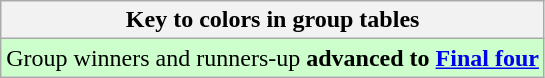<table class="wikitable">
<tr>
<th>Key to colors in group tables</th>
</tr>
<tr style="background:#cfc;">
<td>Group winners and runners-up <strong>advanced to <a href='#'>Final four</a></strong></td>
</tr>
</table>
